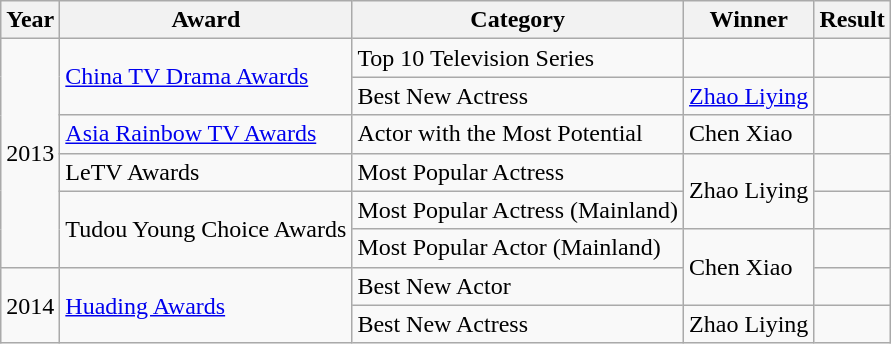<table class="wikitable">
<tr>
<th>Year</th>
<th>Award</th>
<th>Category</th>
<th>Winner</th>
<th>Result</th>
</tr>
<tr>
<td rowspan="6">2013</td>
<td rowspan="2"><a href='#'>China TV Drama Awards</a></td>
<td rowspan="1">Top 10 Television Series</td>
<td></td>
<td></td>
</tr>
<tr>
<td>Best New Actress</td>
<td><a href='#'>Zhao Liying</a></td>
<td></td>
</tr>
<tr>
<td><a href='#'>Asia Rainbow TV Awards</a></td>
<td>Actor with the Most Potential</td>
<td>Chen Xiao</td>
<td></td>
</tr>
<tr>
<td>LeTV Awards</td>
<td>Most Popular Actress</td>
<td rowspan=2>Zhao Liying</td>
<td></td>
</tr>
<tr>
<td rowspan="2">Tudou Young Choice Awards</td>
<td rowspan="1">Most Popular Actress (Mainland)</td>
<td></td>
</tr>
<tr>
<td>Most Popular Actor (Mainland)</td>
<td rowspan=2>Chen Xiao</td>
<td></td>
</tr>
<tr>
<td rowspan=2>2014</td>
<td rowspan=2><a href='#'>Huading Awards</a></td>
<td>Best New Actor</td>
<td></td>
</tr>
<tr>
<td>Best New Actress</td>
<td>Zhao Liying</td>
<td></td>
</tr>
</table>
